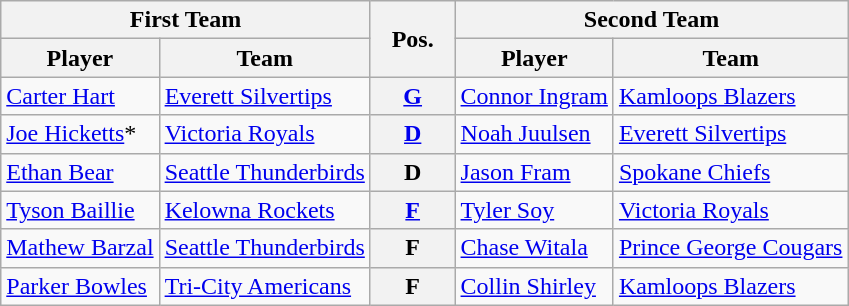<table class="wikitable">
<tr>
<th colspan="2">First Team</th>
<th style="width:10%;" rowspan="2">Pos.</th>
<th colspan="2">Second Team</th>
</tr>
<tr>
<th>Player</th>
<th>Team</th>
<th>Player</th>
<th>Team</th>
</tr>
<tr>
<td><a href='#'>Carter Hart</a></td>
<td><a href='#'>Everett Silvertips</a></td>
<th style="text-align:center;"><a href='#'>G</a></th>
<td><a href='#'>Connor Ingram</a></td>
<td><a href='#'>Kamloops Blazers</a></td>
</tr>
<tr>
<td><a href='#'>Joe Hicketts</a>*</td>
<td><a href='#'>Victoria Royals</a></td>
<th style="text-align:center;"><a href='#'>D</a></th>
<td><a href='#'>Noah Juulsen</a></td>
<td><a href='#'>Everett Silvertips</a></td>
</tr>
<tr>
<td><a href='#'>Ethan Bear</a></td>
<td><a href='#'>Seattle Thunderbirds</a></td>
<th style="text-align:center;">D</th>
<td><a href='#'>Jason Fram</a></td>
<td><a href='#'>Spokane Chiefs</a></td>
</tr>
<tr>
<td><a href='#'>Tyson Baillie</a></td>
<td><a href='#'>Kelowna Rockets</a></td>
<th style="text-align:center;"><a href='#'>F</a></th>
<td><a href='#'>Tyler Soy</a></td>
<td><a href='#'>Victoria Royals</a></td>
</tr>
<tr>
<td><a href='#'>Mathew Barzal</a></td>
<td><a href='#'>Seattle Thunderbirds</a></td>
<th style="text-align:center;">F</th>
<td><a href='#'>Chase Witala</a></td>
<td><a href='#'>Prince George Cougars</a></td>
</tr>
<tr>
<td><a href='#'>Parker Bowles</a></td>
<td><a href='#'>Tri-City Americans</a></td>
<th style="text-align:center;">F</th>
<td><a href='#'>Collin Shirley</a></td>
<td><a href='#'>Kamloops Blazers</a></td>
</tr>
</table>
